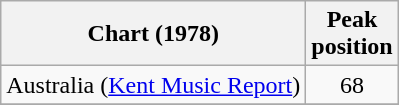<table class="wikitable sortable">
<tr>
<th>Chart (1978)</th>
<th>Peak<br>position</th>
</tr>
<tr>
<td align="left">Australia (<a href='#'>Kent Music Report</a>)</td>
<td align="center">68</td>
</tr>
<tr>
</tr>
</table>
